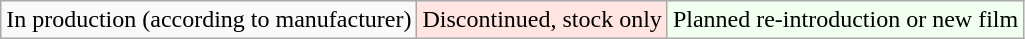<table class="wikitable">
<tr>
<td>In production (according to manufacturer)</td>
<td style="background:#ffe4e1;">Discontinued, stock only</td>
<td style="background:honeyDew;">Planned re-introduction or new film</td>
</tr>
</table>
